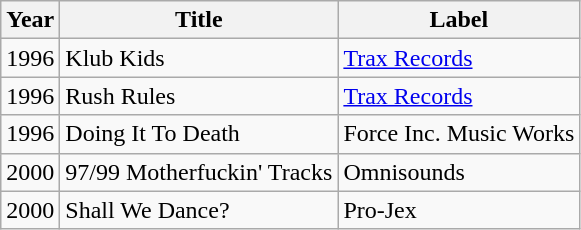<table class="wikitable sortable">
<tr>
<th>Year</th>
<th>Title</th>
<th>Label</th>
</tr>
<tr>
<td>1996</td>
<td>Klub Kids</td>
<td><a href='#'>Trax Records</a></td>
</tr>
<tr>
<td>1996</td>
<td>Rush Rules</td>
<td><a href='#'>Trax Records</a></td>
</tr>
<tr>
<td>1996</td>
<td>Doing It To Death</td>
<td>Force Inc. Music Works</td>
</tr>
<tr>
<td>2000</td>
<td>97/99 Motherfuckin' Tracks</td>
<td>Omnisounds</td>
</tr>
<tr>
<td>2000</td>
<td>Shall We Dance?</td>
<td>Pro-Jex</td>
</tr>
</table>
